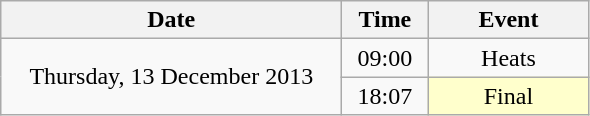<table class = "wikitable" style="text-align:center;">
<tr>
<th width=220>Date</th>
<th width=50>Time</th>
<th width=100>Event</th>
</tr>
<tr>
<td rowspan=2>Thursday, 13 December 2013</td>
<td>09:00</td>
<td>Heats</td>
</tr>
<tr>
<td>18:07</td>
<td bgcolor=ffffcc>Final</td>
</tr>
</table>
